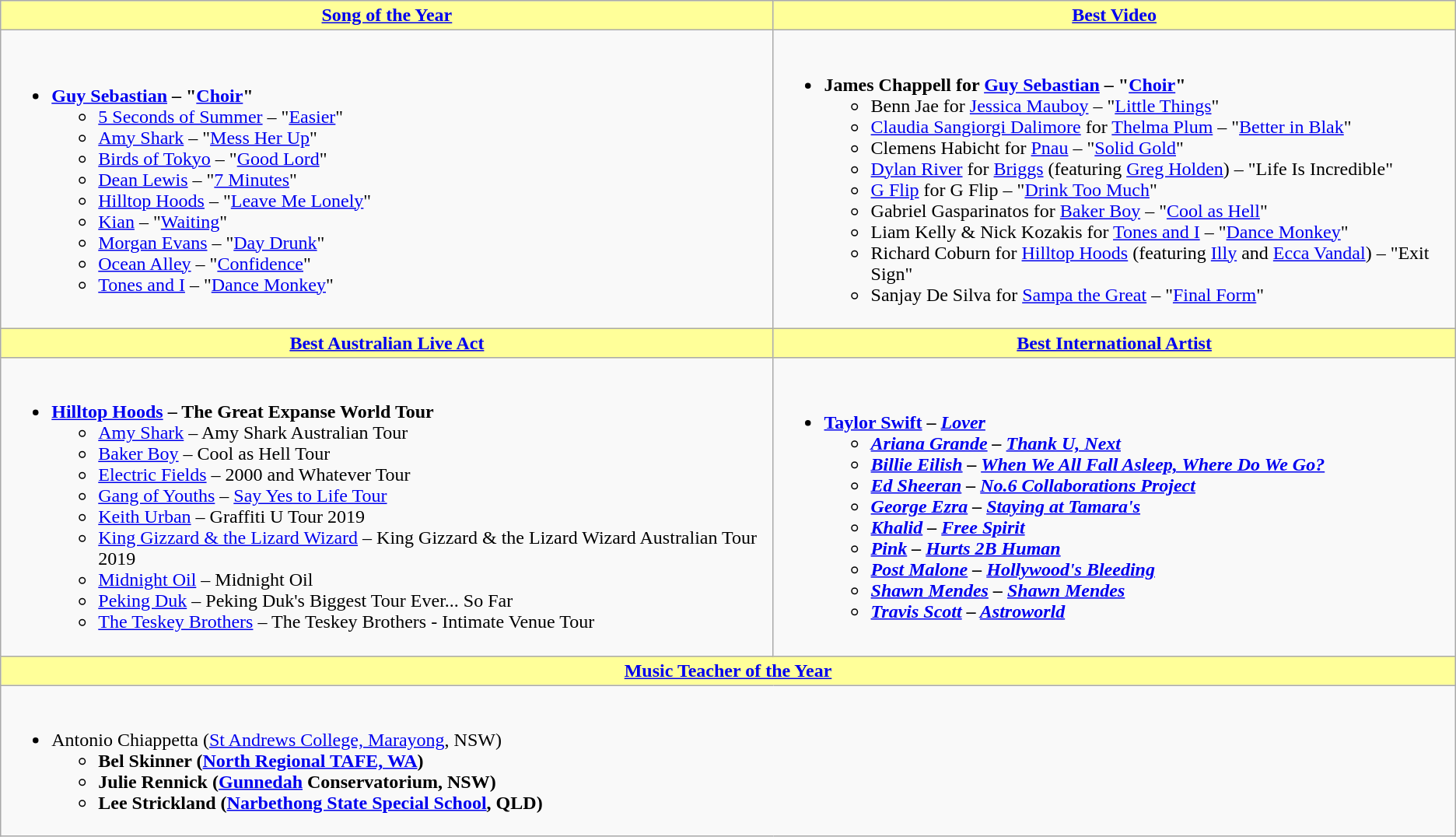<table class=wikitable style="width=150%">
<tr>
<th style="background:#ff9; width=;" ! 50%"><a href='#'>Song of the Year</a></th>
<th style="background:#ff9; width=;" ! 50%"><a href='#'>Best Video</a></th>
</tr>
<tr>
<td><br><ul><li><strong><a href='#'>Guy Sebastian</a> – "<a href='#'>Choir</a>"</strong><ul><li><a href='#'>5 Seconds of Summer</a> – "<a href='#'>Easier</a>"</li><li><a href='#'>Amy Shark</a> – "<a href='#'>Mess Her Up</a>"</li><li><a href='#'>Birds of Tokyo</a> – "<a href='#'>Good Lord</a>"</li><li><a href='#'>Dean Lewis</a> – "<a href='#'>7 Minutes</a>"</li><li><a href='#'>Hilltop Hoods</a> – "<a href='#'>Leave Me Lonely</a>"</li><li><a href='#'>Kian</a> – "<a href='#'>Waiting</a>"</li><li><a href='#'>Morgan Evans</a> – "<a href='#'>Day Drunk</a>"</li><li><a href='#'>Ocean Alley</a> – "<a href='#'>Confidence</a>"</li><li><a href='#'>Tones and I</a> – "<a href='#'>Dance Monkey</a>"</li></ul></li></ul></td>
<td><br><ul><li><strong>James Chappell for <a href='#'>Guy Sebastian</a> – "<a href='#'>Choir</a>"</strong><ul><li>Benn Jae for <a href='#'>Jessica Mauboy</a> – "<a href='#'>Little Things</a>"</li><li><a href='#'>Claudia Sangiorgi Dalimore</a> for <a href='#'>Thelma Plum</a> – "<a href='#'>Better in Blak</a>"</li><li>Clemens Habicht for <a href='#'>Pnau</a> – "<a href='#'>Solid Gold</a>"</li><li><a href='#'>Dylan River</a> for <a href='#'>Briggs</a> (featuring <a href='#'>Greg Holden</a>) – "Life Is Incredible"</li><li><a href='#'>G Flip</a> for G Flip – "<a href='#'>Drink Too Much</a>"</li><li>Gabriel Gasparinatos for <a href='#'>Baker Boy</a> – "<a href='#'>Cool as Hell</a>"</li><li>Liam Kelly & Nick Kozakis for <a href='#'>Tones and I</a> – "<a href='#'>Dance Monkey</a>"</li><li>Richard Coburn for <a href='#'>Hilltop Hoods</a> (featuring <a href='#'>Illy</a> and <a href='#'>Ecca Vandal</a>) – "Exit Sign"</li><li>Sanjay De Silva for <a href='#'>Sampa the Great</a> – "<a href='#'>Final Form</a>"</li></ul></li></ul></td>
</tr>
<tr>
<th style="background:#ff9; width=;" ! 50% "><a href='#'>Best Australian Live Act</a></th>
<th style="background:#ff9; width=;" ! 50% "><a href='#'>Best International Artist</a></th>
</tr>
<tr>
<td><br><ul><li><strong><a href='#'>Hilltop Hoods</a> – The Great Expanse World Tour</strong><ul><li><a href='#'>Amy Shark</a> – Amy Shark Australian Tour</li><li><a href='#'>Baker Boy</a> – Cool as Hell Tour</li><li><a href='#'>Electric Fields</a> – 2000 and Whatever Tour</li><li><a href='#'>Gang of Youths</a> – <a href='#'>Say Yes to Life Tour</a></li><li><a href='#'>Keith Urban</a> – Graffiti U Tour 2019</li><li><a href='#'>King Gizzard & the Lizard Wizard</a> – King Gizzard & the Lizard Wizard Australian Tour 2019</li><li><a href='#'>Midnight Oil</a> – Midnight Oil</li><li><a href='#'>Peking Duk</a> – Peking Duk's Biggest Tour Ever... So Far</li><li><a href='#'>The Teskey Brothers</a> – The Teskey Brothers - Intimate Venue Tour</li></ul></li></ul></td>
<td><br><ul><li><strong><a href='#'>Taylor Swift</a> – <em><a href='#'>Lover</a><strong><em><ul><li><a href='#'>Ariana Grande</a> – </em><a href='#'>Thank U, Next</a><em></li><li><a href='#'>Billie Eilish</a> – </em><a href='#'>When We All Fall Asleep, Where Do We Go?</a><em></li><li><a href='#'>Ed Sheeran</a> – </em><a href='#'>No.6 Collaborations Project</a><em></li><li><a href='#'>George Ezra</a> – </em><a href='#'>Staying at Tamara's</a><em></li><li><a href='#'>Khalid</a> – </em><a href='#'>Free Spirit</a><em></li><li><a href='#'>Pink</a> – </em><a href='#'>Hurts 2B Human</a><em></li><li><a href='#'>Post Malone</a> – </em><a href='#'>Hollywood's Bleeding</a><em></li><li><a href='#'>Shawn Mendes</a> – </em><a href='#'>Shawn Mendes</a><em></li><li><a href='#'>Travis Scott</a> – </em><a href='#'>Astroworld</a><em></li></ul></li></ul></td>
</tr>
<tr>
<th colspan="2" style="background:#ff9; width=;" ! 50% "><a href='#'>Music Teacher of the Year</a></th>
</tr>
<tr>
<td colspan="2"><br><ul><li></strong>Antonio Chiappetta (<a href='#'>St Andrews College, Marayong</a>, NSW)<strong><ul><li>Bel Skinner (<a href='#'>North Regional TAFE, WA</a>)</li><li>Julie Rennick (<a href='#'>Gunnedah</a> Conservatorium, NSW)</li><li>Lee Strickland (<a href='#'>Narbethong State Special School</a>, QLD)</li></ul></li></ul></td>
</tr>
</table>
